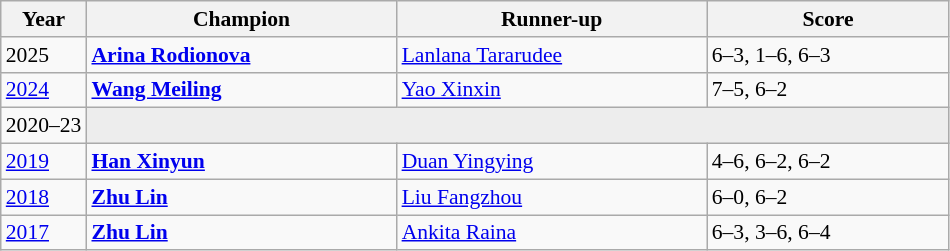<table class="wikitable" style="font-size:90%">
<tr>
<th>Year</th>
<th width="200">Champion</th>
<th width="200">Runner-up</th>
<th width="155">Score</th>
</tr>
<tr>
<td>2025</td>
<td><strong> <a href='#'>Arina Rodionova</a></strong></td>
<td> <a href='#'>Lanlana Tararudee</a></td>
<td>6–3, 1–6, 6–3</td>
</tr>
<tr>
<td><a href='#'>2024</a></td>
<td> <strong><a href='#'>Wang Meiling</a></strong></td>
<td> <a href='#'>Yao Xinxin</a></td>
<td>7–5, 6–2</td>
</tr>
<tr>
<td>2020–23</td>
<td colspan=3 bgcolor="#ededed"></td>
</tr>
<tr>
<td><a href='#'>2019</a></td>
<td> <strong><a href='#'>Han Xinyun</a></strong></td>
<td> <a href='#'>Duan Yingying</a></td>
<td>4–6, 6–2, 6–2</td>
</tr>
<tr>
<td><a href='#'>2018</a></td>
<td> <strong><a href='#'>Zhu Lin</a></strong></td>
<td> <a href='#'>Liu Fangzhou</a></td>
<td>6–0, 6–2</td>
</tr>
<tr>
<td><a href='#'>2017</a></td>
<td> <strong><a href='#'>Zhu Lin</a></strong></td>
<td> <a href='#'>Ankita Raina</a></td>
<td>6–3, 3–6, 6–4</td>
</tr>
</table>
